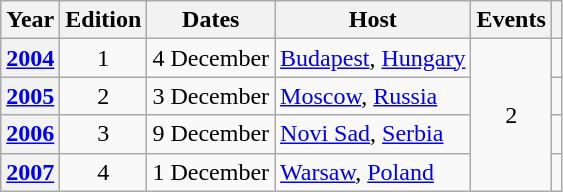<table class="wikitable" style="text-align:center;">
<tr>
<th>Year</th>
<th>Edition</th>
<th>Dates</th>
<th>Host</th>
<th>Events</th>
<th></th>
</tr>
<tr>
<th><a href='#'>2004</a></th>
<td>1</td>
<td>4 December</td>
<td align=left> <a href='#'>Budapest</a>, <a href='#'>Hungary</a></td>
<td rowspan=4>2</td>
<td></td>
</tr>
<tr>
<th><a href='#'>2005</a></th>
<td>2</td>
<td>3 December</td>
<td align=left> <a href='#'>Moscow</a>, <a href='#'>Russia</a></td>
<td></td>
</tr>
<tr>
<th><a href='#'>2006</a></th>
<td>3</td>
<td>9 December</td>
<td align=left> <a href='#'>Novi Sad</a>, <a href='#'>Serbia</a></td>
<td></td>
</tr>
<tr>
<th><a href='#'>2007</a></th>
<td>4</td>
<td>1 December</td>
<td align=left> <a href='#'>Warsaw</a>, <a href='#'>Poland</a></td>
<td></td>
</tr>
</table>
